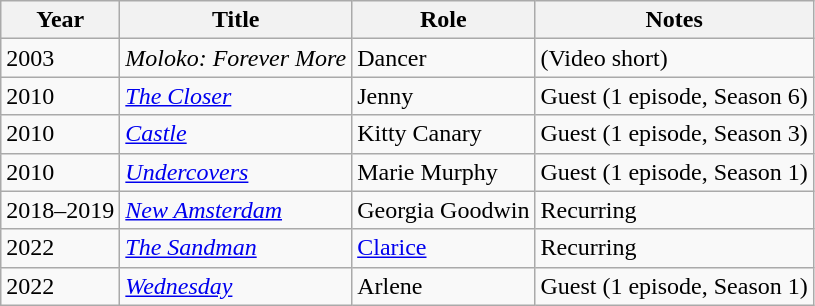<table class="wikitable sortable">
<tr>
<th>Year</th>
<th>Title</th>
<th>Role</th>
<th>Notes</th>
</tr>
<tr>
<td>2003</td>
<td><em>Moloko: Forever More</em></td>
<td>Dancer</td>
<td>(Video short)</td>
</tr>
<tr>
<td>2010</td>
<td><em><a href='#'>The Closer</a></em></td>
<td>Jenny</td>
<td>Guest (1 episode, Season 6)</td>
</tr>
<tr>
<td>2010</td>
<td><em><a href='#'>Castle</a></em></td>
<td>Kitty Canary</td>
<td>Guest (1 episode, Season 3)</td>
</tr>
<tr>
<td>2010</td>
<td><em><a href='#'>Undercovers</a></em></td>
<td>Marie Murphy</td>
<td>Guest (1 episode, Season 1)</td>
</tr>
<tr>
<td>2018–2019</td>
<td><em><a href='#'>New Amsterdam</a></em></td>
<td>Georgia Goodwin</td>
<td>Recurring</td>
</tr>
<tr>
<td>2022</td>
<td><em><a href='#'>The Sandman</a></em></td>
<td><a href='#'>Clarice</a></td>
<td>Recurring</td>
</tr>
<tr>
<td>2022</td>
<td><em><a href='#'> Wednesday</a></em></td>
<td>Arlene</td>
<td>Guest (1 episode, Season 1)</td>
</tr>
</table>
